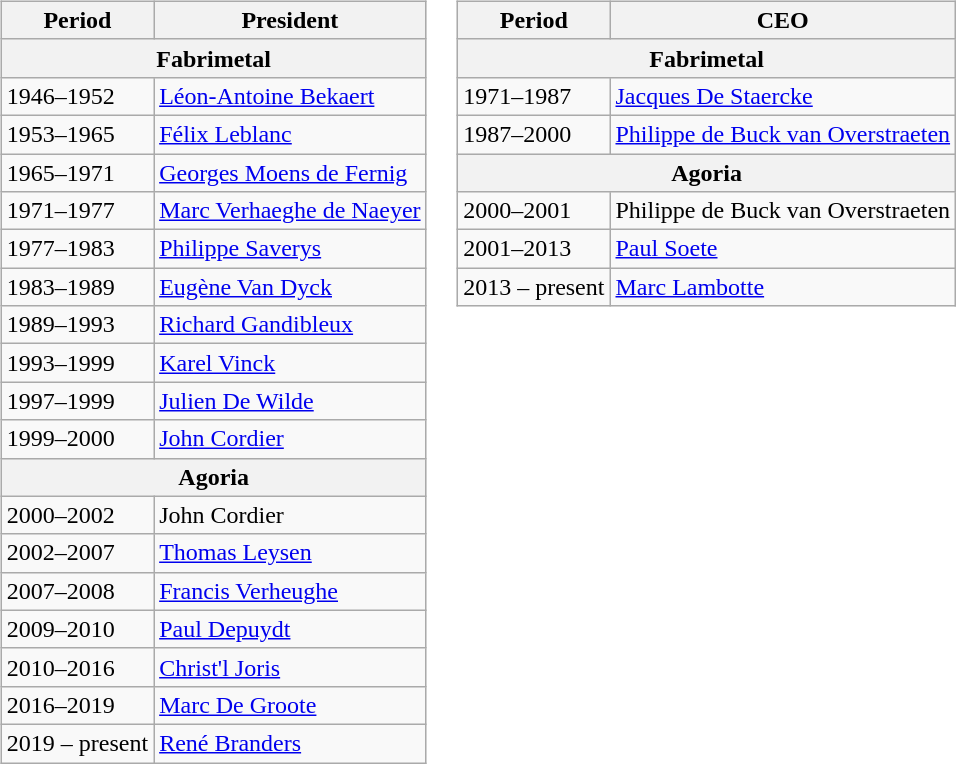<table>
<tr>
<td valign="top"><br><table class="wikitable">
<tr>
<th>Period</th>
<th>President</th>
</tr>
<tr>
<th style="text-align:center;" colspan=2><strong>Fabrimetal</strong></th>
</tr>
<tr>
<td>1946–1952</td>
<td><a href='#'>Léon-Antoine Bekaert</a></td>
</tr>
<tr>
<td>1953–1965</td>
<td><a href='#'>Félix Leblanc</a></td>
</tr>
<tr>
<td>1965–1971</td>
<td><a href='#'>Georges Moens de Fernig</a></td>
</tr>
<tr>
<td>1971–1977</td>
<td><a href='#'>Marc Verhaeghe de Naeyer</a></td>
</tr>
<tr>
<td>1977–1983</td>
<td><a href='#'>Philippe Saverys</a></td>
</tr>
<tr>
<td>1983–1989</td>
<td><a href='#'>Eugène Van Dyck</a></td>
</tr>
<tr>
<td>1989–1993</td>
<td><a href='#'>Richard Gandibleux</a></td>
</tr>
<tr>
<td>1993–1999</td>
<td><a href='#'>Karel Vinck</a></td>
</tr>
<tr>
<td>1997–1999</td>
<td><a href='#'>Julien De Wilde</a></td>
</tr>
<tr>
<td>1999–2000</td>
<td><a href='#'>John Cordier</a></td>
</tr>
<tr>
<th style="text-align:center;" colspan=2><strong>Agoria</strong></th>
</tr>
<tr>
<td>2000–2002</td>
<td>John Cordier</td>
</tr>
<tr>
<td>2002–2007</td>
<td><a href='#'>Thomas Leysen</a></td>
</tr>
<tr>
<td>2007–2008</td>
<td><a href='#'>Francis Verheughe</a></td>
</tr>
<tr>
<td>2009–2010</td>
<td><a href='#'>Paul Depuydt</a></td>
</tr>
<tr>
<td>2010–2016</td>
<td><a href='#'>Christ'l Joris</a></td>
</tr>
<tr>
<td>2016–2019</td>
<td><a href='#'>Marc De Groote</a></td>
</tr>
<tr>
<td>2019 – present</td>
<td><a href='#'>René Branders</a></td>
</tr>
</table>
</td>
<td valign="top"><br><table class="wikitable">
<tr>
<th>Period</th>
<th>CEO</th>
</tr>
<tr>
<th style="text-align:center;" colspan=2><strong>Fabrimetal</strong></th>
</tr>
<tr>
<td>1971–1987</td>
<td><a href='#'>Jacques De Staercke</a></td>
</tr>
<tr>
<td>1987–2000</td>
<td><a href='#'>Philippe de Buck van Overstraeten</a></td>
</tr>
<tr>
<th style="text-align:center;" colspan=2><strong>Agoria</strong></th>
</tr>
<tr>
<td>2000–2001</td>
<td>Philippe de Buck van Overstraeten</td>
</tr>
<tr>
<td>2001–2013</td>
<td><a href='#'>Paul Soete</a></td>
</tr>
<tr>
<td>2013 – present</td>
<td><a href='#'>Marc Lambotte</a></td>
</tr>
</table>
</td>
</tr>
</table>
